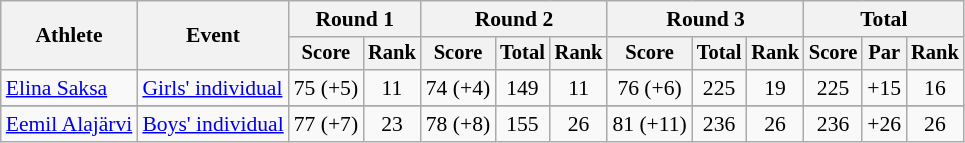<table class="wikitable" style="font-size:90%">
<tr>
<th rowspan="2">Athlete</th>
<th rowspan="2">Event</th>
<th colspan="2">Round 1</th>
<th colspan="3">Round 2</th>
<th colspan="3">Round 3</th>
<th colspan="3">Total</th>
</tr>
<tr style="font-size:95%">
<th>Score</th>
<th>Rank</th>
<th>Score</th>
<th>Total</th>
<th>Rank</th>
<th>Score</th>
<th>Total</th>
<th>Rank</th>
<th>Score</th>
<th>Par</th>
<th>Rank</th>
</tr>
<tr align=center>
<td align=left><a href='#'>Elina Saksa</a></td>
<td align=left><a href='#'>Girls' individual</a></td>
<td>75 (+5)</td>
<td>11</td>
<td>74 (+4)</td>
<td>149</td>
<td>11</td>
<td>76 (+6)</td>
<td>225</td>
<td>19</td>
<td>225</td>
<td>+15</td>
<td>16</td>
</tr>
<tr>
</tr>
<tr align=center>
<td align=left><a href='#'>Eemil Alajärvi</a></td>
<td align=left><a href='#'>Boys' individual</a></td>
<td>77 (+7)</td>
<td>23</td>
<td>78 (+8)</td>
<td>155</td>
<td>26</td>
<td>81 (+11)</td>
<td>236</td>
<td>26</td>
<td>236</td>
<td>+26</td>
<td>26</td>
</tr>
</table>
